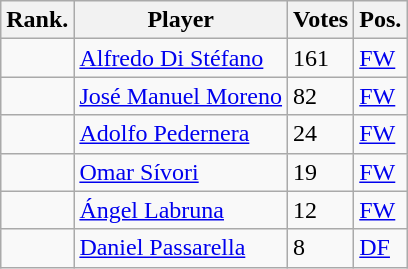<table class="wikitable">
<tr>
<th>Rank.</th>
<th>Player</th>
<th>Votes</th>
<th>Pos.</th>
</tr>
<tr>
<td></td>
<td> <a href='#'>Alfredo Di Stéfano</a></td>
<td>161</td>
<td><a href='#'>FW</a></td>
</tr>
<tr>
<td></td>
<td> <a href='#'>José Manuel Moreno</a></td>
<td>82</td>
<td><a href='#'>FW</a></td>
</tr>
<tr>
<td></td>
<td> <a href='#'>Adolfo Pedernera</a></td>
<td>24</td>
<td><a href='#'>FW</a></td>
</tr>
<tr>
<td></td>
<td> <a href='#'>Omar Sívori</a></td>
<td>19</td>
<td><a href='#'>FW</a></td>
</tr>
<tr>
<td></td>
<td> <a href='#'>Ángel Labruna</a></td>
<td>12</td>
<td><a href='#'>FW</a></td>
</tr>
<tr>
<td></td>
<td> <a href='#'>Daniel Passarella</a></td>
<td>8</td>
<td><a href='#'>DF</a></td>
</tr>
</table>
